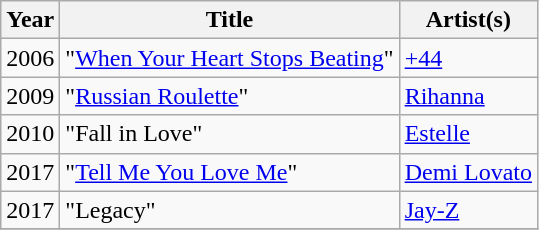<table class="wikitable sortable">
<tr>
<th>Year</th>
<th>Title</th>
<th>Artist(s)</th>
</tr>
<tr>
<td>2006</td>
<td>"<a href='#'>When Your Heart Stops Beating</a>"</td>
<td><a href='#'>+44</a></td>
</tr>
<tr>
<td>2009</td>
<td>"<a href='#'>Russian Roulette</a>"</td>
<td><a href='#'>Rihanna</a></td>
</tr>
<tr>
<td>2010</td>
<td>"Fall in Love"</td>
<td><a href='#'>Estelle</a></td>
</tr>
<tr>
<td>2017</td>
<td>"<a href='#'>Tell Me You Love Me</a>"</td>
<td><a href='#'>Demi Lovato</a></td>
</tr>
<tr>
<td>2017</td>
<td>"Legacy"</td>
<td><a href='#'>Jay-Z</a></td>
</tr>
<tr>
</tr>
</table>
